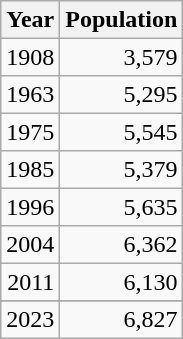<table class="wikitable" style="line-height:1.1em;">
<tr>
<th>Year</th>
<th>Population</th>
</tr>
<tr align="right">
<td>1908</td>
<td>3,579</td>
</tr>
<tr align="right">
<td>1963</td>
<td>5,295</td>
</tr>
<tr align="right">
<td>1975</td>
<td>5,545</td>
</tr>
<tr align="right">
<td>1985</td>
<td>5,379</td>
</tr>
<tr align="right">
<td>1996</td>
<td>5,635</td>
</tr>
<tr align="right">
<td>2004</td>
<td>6,362</td>
</tr>
<tr align="right">
<td>2011</td>
<td>6,130</td>
</tr>
<tr>
</tr>
<tr align="right">
<td>2023</td>
<td>6,827</td>
</tr>
</table>
